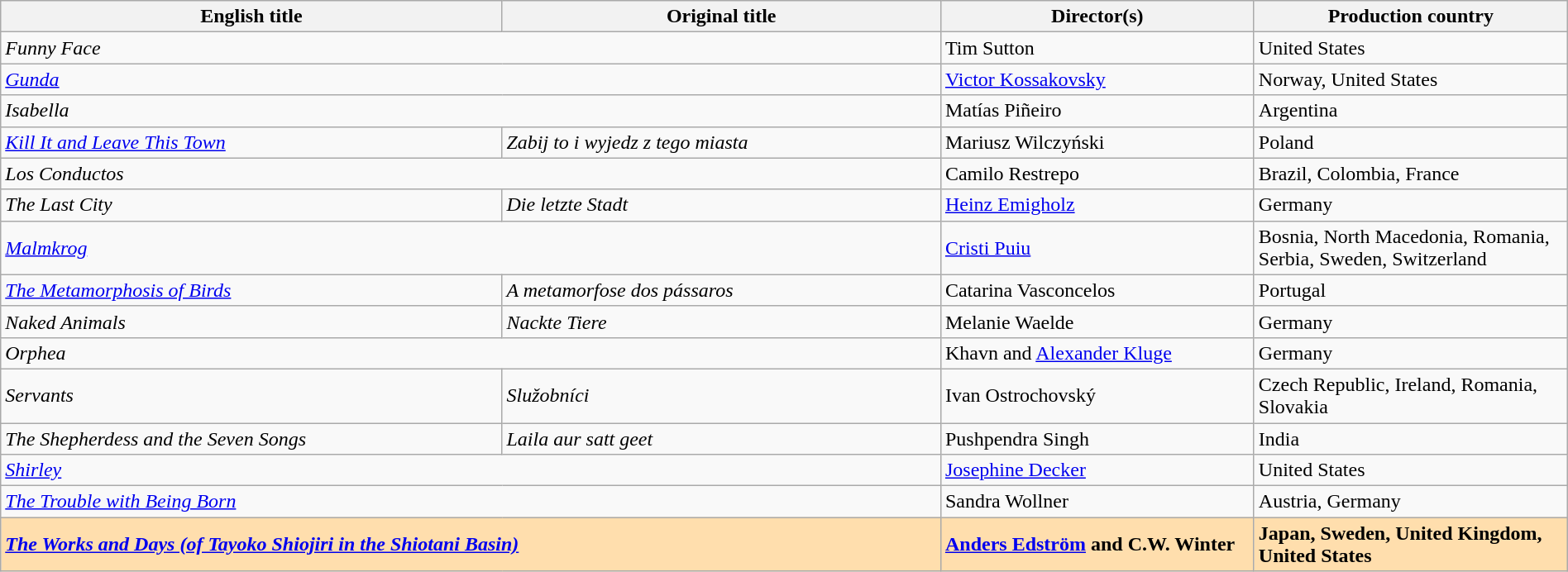<table class="wikitable" width="100%" cellpadding="5">
<tr>
<th scope="col" width="32%">English title</th>
<th scope="col" width="28%">Original title</th>
<th scope="col" width="20%">Director(s)</th>
<th scope="col" width="20%">Production country</th>
</tr>
<tr>
<td colspan="2"><em>Funny Face</em></td>
<td>Tim Sutton</td>
<td>United States</td>
</tr>
<tr>
<td colspan="2"><em><a href='#'>Gunda</a></em></td>
<td><a href='#'>Victor Kossakovsky</a></td>
<td>Norway, United States</td>
</tr>
<tr>
<td colspan="2"><em>Isabella</em></td>
<td>Matías Piñeiro</td>
<td>Argentina</td>
</tr>
<tr>
<td><em><a href='#'>Kill It and Leave This Town</a></em></td>
<td><em>Zabij to i wyjedz z tego miasta</em></td>
<td>Mariusz Wilczyński</td>
<td>Poland</td>
</tr>
<tr>
<td colspan="2"><em>Los Conductos</em></td>
<td>Camilo Restrepo</td>
<td>Brazil, Colombia, France</td>
</tr>
<tr>
<td><em>The Last City</em></td>
<td><em>Die letzte Stadt</em></td>
<td><a href='#'>Heinz Emigholz</a></td>
<td>Germany</td>
</tr>
<tr>
<td colspan="2"><em><a href='#'>Malmkrog</a></em></td>
<td><a href='#'>Cristi Puiu</a></td>
<td>Bosnia, North Macedonia, Romania, Serbia, Sweden, Switzerland</td>
</tr>
<tr>
<td><em><a href='#'>The Metamorphosis of Birds</a></em></td>
<td><em>A metamorfose dos pássaros</em></td>
<td>Catarina Vasconcelos</td>
<td>Portugal</td>
</tr>
<tr>
<td><em>Naked Animals</em></td>
<td><em>Nackte Tiere</em></td>
<td>Melanie Waelde</td>
<td>Germany</td>
</tr>
<tr>
<td colspan="2"><em>Orphea</em></td>
<td>Khavn and <a href='#'>Alexander Kluge</a></td>
<td>Germany</td>
</tr>
<tr>
<td><em>Servants</em></td>
<td><em>Služobníci</em></td>
<td>Ivan Ostrochovský</td>
<td>Czech Republic, Ireland, Romania, Slovakia</td>
</tr>
<tr>
<td><em>The Shepherdess and the Seven Songs</em></td>
<td><em>Laila aur satt geet</em></td>
<td>Pushpendra Singh</td>
<td>India</td>
</tr>
<tr>
<td colspan="2"><em><a href='#'>Shirley</a></em></td>
<td><a href='#'>Josephine Decker</a></td>
<td>United States</td>
</tr>
<tr>
<td colspan="2"><em><a href='#'>The Trouble with Being Born</a></em></td>
<td>Sandra Wollner</td>
<td>Austria, Germany</td>
</tr>
<tr style="background:#FFDEAD;">
<td colspan="2"><strong><em><a href='#'>The Works and Days (of Tayoko Shiojiri in the Shiotani Basin)</a></em></strong></td>
<td><strong><a href='#'>Anders Edström</a> and C.W. Winter</strong></td>
<td><strong>Japan, Sweden, United Kingdom, United States</strong></td>
</tr>
</table>
